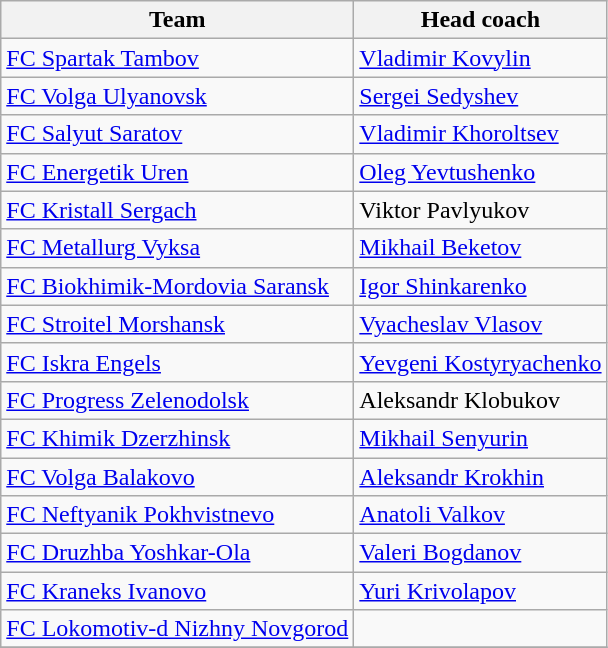<table class="wikitable">
<tr>
<th>Team</th>
<th>Head coach</th>
</tr>
<tr>
<td><a href='#'>FC Spartak Tambov</a></td>
<td><a href='#'>Vladimir Kovylin</a></td>
</tr>
<tr>
<td><a href='#'>FC Volga Ulyanovsk</a></td>
<td><a href='#'>Sergei Sedyshev</a></td>
</tr>
<tr>
<td><a href='#'>FC Salyut Saratov</a></td>
<td><a href='#'>Vladimir Khoroltsev</a></td>
</tr>
<tr>
<td><a href='#'>FC Energetik Uren</a></td>
<td><a href='#'>Oleg Yevtushenko</a></td>
</tr>
<tr>
<td><a href='#'>FC Kristall Sergach</a></td>
<td>Viktor Pavlyukov</td>
</tr>
<tr>
<td><a href='#'>FC Metallurg Vyksa</a></td>
<td><a href='#'>Mikhail Beketov</a></td>
</tr>
<tr>
<td><a href='#'>FC Biokhimik-Mordovia Saransk</a></td>
<td><a href='#'>Igor Shinkarenko</a></td>
</tr>
<tr>
<td><a href='#'>FC Stroitel Morshansk</a></td>
<td><a href='#'>Vyacheslav Vlasov</a></td>
</tr>
<tr>
<td><a href='#'>FC Iskra Engels</a></td>
<td><a href='#'>Yevgeni Kostyryachenko</a></td>
</tr>
<tr>
<td><a href='#'>FC Progress Zelenodolsk</a></td>
<td>Aleksandr Klobukov</td>
</tr>
<tr>
<td><a href='#'>FC Khimik Dzerzhinsk</a></td>
<td><a href='#'>Mikhail Senyurin</a></td>
</tr>
<tr>
<td><a href='#'>FC Volga Balakovo</a></td>
<td><a href='#'>Aleksandr Krokhin</a></td>
</tr>
<tr>
<td><a href='#'>FC Neftyanik Pokhvistnevo</a></td>
<td><a href='#'>Anatoli Valkov</a></td>
</tr>
<tr>
<td><a href='#'>FC Druzhba Yoshkar-Ola</a></td>
<td><a href='#'>Valeri Bogdanov</a></td>
</tr>
<tr>
<td><a href='#'>FC Kraneks Ivanovo</a></td>
<td><a href='#'>Yuri Krivolapov</a></td>
</tr>
<tr>
<td><a href='#'>FC Lokomotiv-d Nizhny Novgorod</a></td>
<td></td>
</tr>
<tr>
</tr>
</table>
